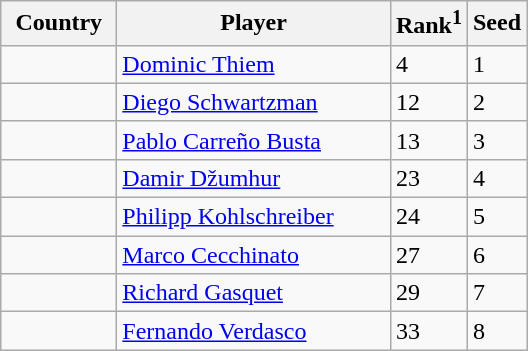<table class="wikitable" border="1">
<tr>
<th width="70">Country</th>
<th width="175">Player</th>
<th>Rank<sup>1</sup></th>
<th>Seed</th>
</tr>
<tr>
<td></td>
<td><a href='#'>Dominic Thiem</a></td>
<td>4</td>
<td>1</td>
</tr>
<tr>
<td></td>
<td><a href='#'>Diego Schwartzman</a></td>
<td>12</td>
<td>2</td>
</tr>
<tr>
<td></td>
<td><a href='#'>Pablo Carreño Busta</a></td>
<td>13</td>
<td>3</td>
</tr>
<tr>
<td></td>
<td><a href='#'>Damir Džumhur</a></td>
<td>23</td>
<td>4</td>
</tr>
<tr>
<td></td>
<td><a href='#'>Philipp Kohlschreiber</a></td>
<td>24</td>
<td>5</td>
</tr>
<tr>
<td></td>
<td><a href='#'>Marco Cecchinato</a></td>
<td>27</td>
<td>6</td>
</tr>
<tr>
<td></td>
<td><a href='#'>Richard Gasquet</a></td>
<td>29</td>
<td>7</td>
</tr>
<tr>
<td></td>
<td><a href='#'>Fernando Verdasco</a></td>
<td>33</td>
<td>8</td>
</tr>
</table>
